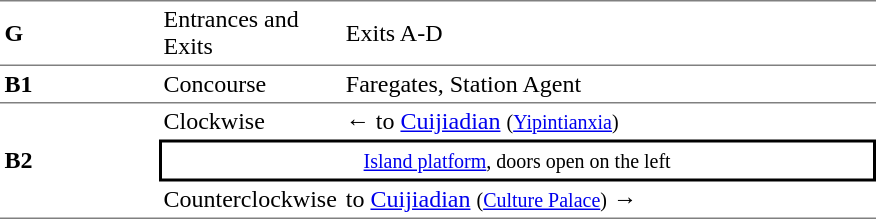<table cellspacing=0 cellpadding=3>
<tr>
<td style="border-top:solid 1px gray;border-bottom:solid 1px gray;" width=100><strong>G</strong></td>
<td style="border-top:solid 1px gray;border-bottom:solid 1px gray;" width=100>Entrances and Exits</td>
<td style="border-top:solid 1px gray;border-bottom:solid 1px gray;" width=350>Exits A-D</td>
</tr>
<tr>
<td style="border-top:solid 0px gray;border-bottom:solid 1px gray;" width=100><strong>B1</strong></td>
<td style="border-top:solid 0px gray;border-bottom:solid 1px gray;" width=100>Concourse</td>
<td style="border-top:solid 0px gray;border-bottom:solid 1px gray;" width=350>Faregates, Station Agent</td>
</tr>
<tr>
<td style="border-bottom:solid 1px gray;" rowspan=3><strong>B2</strong></td>
<td>Clockwise</td>
<td>←  to <a href='#'>Cuijiadian</a> <small>(<a href='#'>Yipintianxia</a>)</small></td>
</tr>
<tr>
<td style="border-right:solid 2px black;border-left:solid 2px black;border-top:solid 2px black;border-bottom:solid 2px black;text-align:center;" colspan=2><small><a href='#'>Island platform</a>, doors open on the left</small></td>
</tr>
<tr>
<td style="border-bottom:solid 1px gray;">Counterclockwise</td>
<td style="border-bottom:solid 1px gray;">  to <a href='#'>Cuijiadian</a> <small>(<a href='#'>Culture Palace</a>)</small> →</td>
</tr>
</table>
